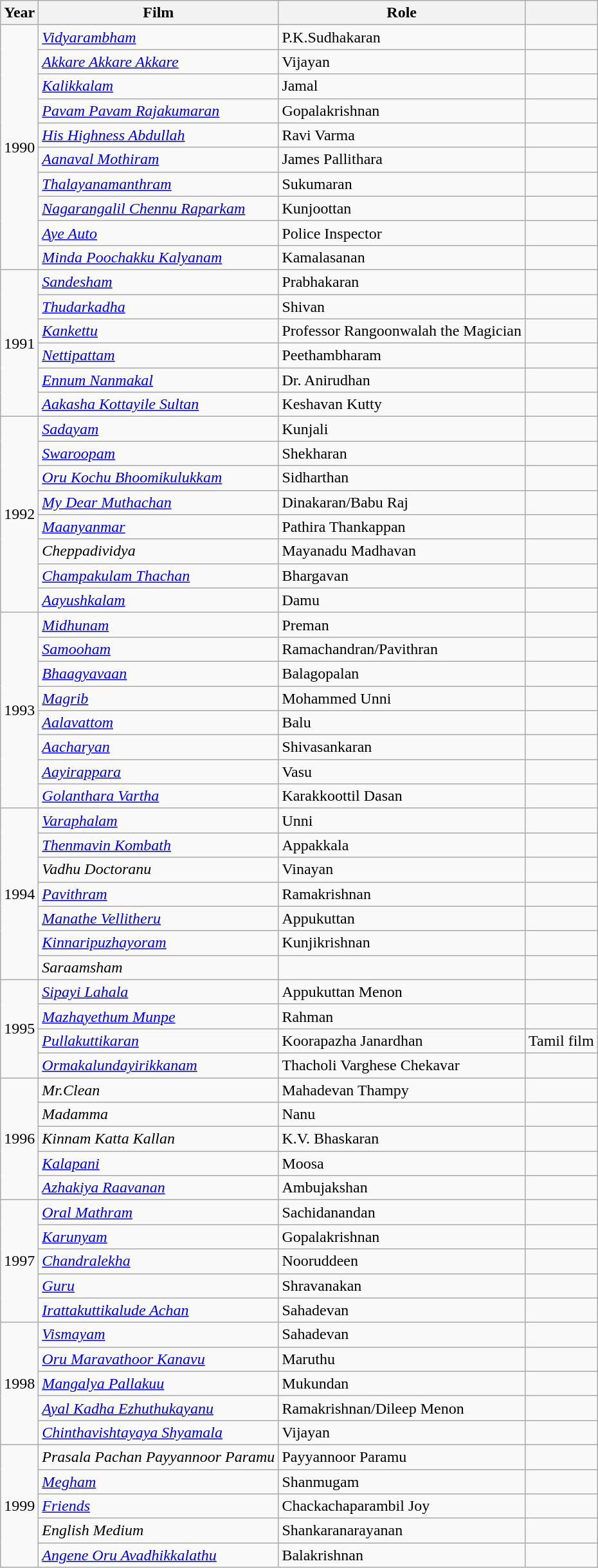<table class="wikitable sortable">
<tr>
<th>Year</th>
<th>Film</th>
<th>Role</th>
<th></th>
</tr>
<tr>
<td rowspan=10>1990</td>
<td><em><a href='#'>Vidyarambham</a></em></td>
<td>P.K.Sudhakaran</td>
<td></td>
</tr>
<tr>
<td><em><a href='#'>Akkare Akkare Akkare</a></em></td>
<td>Vijayan</td>
<td></td>
</tr>
<tr>
<td><em><a href='#'>Kalikkalam</a></em></td>
<td>Jamal</td>
<td></td>
</tr>
<tr>
<td><em><a href='#'>Pavam Pavam Rajakumaran</a></em></td>
<td>Gopalakrishnan</td>
<td></td>
</tr>
<tr>
<td><em><a href='#'>His Highness Abdullah</a></em></td>
<td>Ravi Varma</td>
<td></td>
</tr>
<tr>
<td><em><a href='#'>Aanaval Mothiram</a></em></td>
<td>James Pallithara</td>
<td></td>
</tr>
<tr>
<td><em><a href='#'>Thalayanamanthram</a></em></td>
<td>Sukumaran</td>
<td></td>
</tr>
<tr>
<td><em><a href='#'>Nagarangalil Chennu Raparkam</a></em></td>
<td>Kunjoottan</td>
<td></td>
</tr>
<tr>
<td><em><a href='#'>Aye Auto</a></em></td>
<td>Police Inspector</td>
<td></td>
</tr>
<tr>
<td><em><a href='#'>Minda Poochakku Kalyanam</a></em></td>
<td>Kamalasanan</td>
<td></td>
</tr>
<tr>
<td rowspan=6>1991</td>
<td><em><a href='#'>Sandesham</a></em></td>
<td>Prabhakaran</td>
<td></td>
</tr>
<tr>
<td><em><a href='#'>Thudarkadha</a></em></td>
<td>Shivan</td>
<td></td>
</tr>
<tr>
<td><em><a href='#'>Kankettu</a></em></td>
<td>Professor Rangoonwalah the Magician</td>
<td></td>
</tr>
<tr>
<td><em><a href='#'>Nettipattam</a></em></td>
<td>Peethambharam</td>
<td></td>
</tr>
<tr>
<td><em><a href='#'>Ennum Nanmakal</a></em></td>
<td>Dr. Anirudhan</td>
<td></td>
</tr>
<tr>
<td><em><a href='#'>Aakasha Kottayile Sultan</a></em></td>
<td>Keshavan Kutty</td>
<td></td>
</tr>
<tr>
<td rowspan=8>1992</td>
<td><em><a href='#'>Sadayam</a></em></td>
<td>Kunjali</td>
<td></td>
</tr>
<tr>
<td><em><a href='#'>Swaroopam</a></em></td>
<td>Shekharan</td>
<td></td>
</tr>
<tr>
<td><em><a href='#'>Oru Kochu Bhoomikulukkam</a></em></td>
<td>Sidharthan</td>
<td></td>
</tr>
<tr>
<td><em><a href='#'>My Dear Muthachan</a></em></td>
<td>Dinakaran/Babu Raj</td>
<td></td>
</tr>
<tr>
<td><em><a href='#'>Maanyanmar</a></em></td>
<td>Pathira Thankappan</td>
<td></td>
</tr>
<tr>
<td><em>Cheppadividya</em></td>
<td>Mayanadu Madhavan</td>
<td></td>
</tr>
<tr>
<td><em><a href='#'>Champakulam Thachan</a></em></td>
<td>Bhargavan</td>
<td></td>
</tr>
<tr>
<td><em><a href='#'>Aayushkalam</a></em></td>
<td>Damu</td>
<td></td>
</tr>
<tr>
<td rowspan=8>1993</td>
<td><em><a href='#'>Midhunam</a></em></td>
<td>Preman</td>
<td></td>
</tr>
<tr>
<td><em><a href='#'>Samooham</a></em></td>
<td>Ramachandran/Pavithran</td>
<td></td>
</tr>
<tr>
<td><em><a href='#'>Bhaagyavaan</a></em></td>
<td>Balagopalan</td>
<td></td>
</tr>
<tr>
<td><em><a href='#'>Magrib</a></em></td>
<td>Mohammed Unni</td>
<td></td>
</tr>
<tr>
<td><em><a href='#'>Aalavattom</a></em></td>
<td>Balu</td>
<td></td>
</tr>
<tr>
<td><em><a href='#'>Aacharyan</a></em></td>
<td>Shivasankaran</td>
<td></td>
</tr>
<tr>
<td><em><a href='#'>Aayirappara</a></em></td>
<td>Vasu</td>
<td></td>
</tr>
<tr>
<td><em><a href='#'>Golanthara Vartha</a></em></td>
<td>Karakkoottil Dasan</td>
<td></td>
</tr>
<tr>
<td rowspan=7>1994</td>
<td><em><a href='#'>Varaphalam</a></em></td>
<td>Unni</td>
<td></td>
</tr>
<tr>
<td><em><a href='#'>Thenmavin Kombath</a></em></td>
<td>Appakkala</td>
<td></td>
</tr>
<tr>
<td><em>Vadhu Doctoranu</em></td>
<td>Vinayan</td>
<td></td>
</tr>
<tr>
<td><em><a href='#'>Pavithram</a></em></td>
<td>Ramakrishnan</td>
<td></td>
</tr>
<tr>
<td><em><a href='#'>Manathe Vellitheru</a></em></td>
<td>Appukuttan</td>
<td></td>
</tr>
<tr>
<td><em><a href='#'>Kinnaripuzhayoram</a></em></td>
<td>Kunjikrishnan</td>
<td></td>
</tr>
<tr>
<td><em>Saraamsham</em></td>
<td></td>
<td></td>
</tr>
<tr>
<td rowspan=4>1995</td>
<td><em><a href='#'>Sipayi Lahala</a></em></td>
<td>Appukuttan Menon</td>
<td></td>
</tr>
<tr>
<td><em><a href='#'>Mazhayethum Munpe</a></em></td>
<td>Rahman</td>
<td></td>
</tr>
<tr>
<td><em><a href='#'>Pullakuttikaran</a></em></td>
<td>Koorapazha Janardhan</td>
<td>Tamil film</td>
</tr>
<tr>
<td><em><a href='#'>Ormakalundayirikkanam</a></em></td>
<td>Thacholi Varghese Chekavar</td>
<td></td>
</tr>
<tr>
<td rowspan=5>1996</td>
<td><em>Mr.Clean</em></td>
<td>Mahadevan Thampy</td>
<td></td>
</tr>
<tr>
<td><em>Madamma</em></td>
<td>Nanu</td>
<td></td>
</tr>
<tr>
<td><em>Kinnam Katta Kallan</em></td>
<td>K.V. Bhaskaran</td>
<td></td>
</tr>
<tr>
<td><em><a href='#'>Kalapani</a></em></td>
<td>Moosa</td>
<td></td>
</tr>
<tr>
<td><em><a href='#'>Azhakiya Raavanan</a></em></td>
<td>Ambujakshan</td>
<td></td>
</tr>
<tr>
<td rowspan=5>1997</td>
<td><em><a href='#'>Oral Mathram</a></em></td>
<td>Sachidanandan</td>
<td></td>
</tr>
<tr>
<td><em><a href='#'>Karunyam</a></em></td>
<td>Gopalakrishnan</td>
<td></td>
</tr>
<tr>
<td><em><a href='#'>Chandralekha</a></em></td>
<td>Nooruddeen</td>
<td></td>
</tr>
<tr>
<td><em><a href='#'>Guru</a></em></td>
<td>Shravanakan</td>
<td></td>
</tr>
<tr>
<td><em><a href='#'>Irattakuttikalude Achan</a></em></td>
<td>Sahadevan</td>
<td></td>
</tr>
<tr>
<td rowspan=5>1998</td>
<td><em><a href='#'>Vismayam</a></em></td>
<td>Sahadevan</td>
<td></td>
</tr>
<tr>
<td><em><a href='#'>Oru Maravathoor Kanavu</a></em></td>
<td>Maruthu</td>
<td></td>
</tr>
<tr>
<td><em><a href='#'>Mangalya Pallakuu</a></em></td>
<td>Mukundan</td>
<td></td>
</tr>
<tr>
<td><em><a href='#'>Ayal Kadha Ezhuthukayanu</a></em></td>
<td>Ramakrishnan/Dileep Menon</td>
<td></td>
</tr>
<tr>
<td><em><a href='#'>Chinthavishtayaya Shyamala</a></em></td>
<td>Vijayan</td>
<td></td>
</tr>
<tr>
<td rowspan=5>1999</td>
<td><em>Prasala Pachan Payyannoor Paramu</em></td>
<td>Payyannoor Paramu</td>
<td></td>
</tr>
<tr>
<td><em><a href='#'>Megham</a></em></td>
<td>Shanmugam</td>
<td></td>
</tr>
<tr>
<td><em><a href='#'>Friends</a></em></td>
<td>Chackachaparambil Joy</td>
<td></td>
</tr>
<tr>
<td><em>English Medium</em></td>
<td>Shankaranarayanan</td>
<td></td>
</tr>
<tr>
<td><em><a href='#'>Angene Oru Avadhikkalathu</a></em></td>
<td>Balakrishnan</td>
<td></td>
</tr>
</table>
